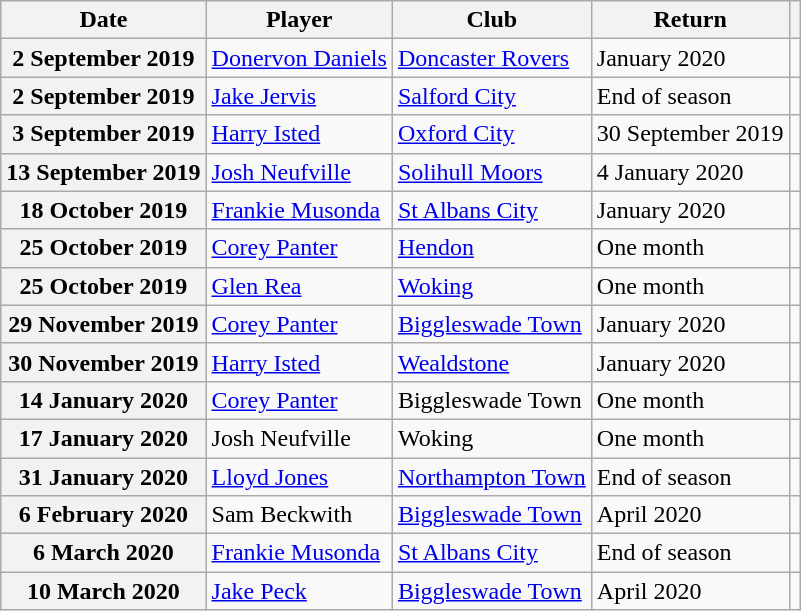<table class="wikitable plainrowheaders">
<tr>
<th scope=col>Date</th>
<th scope=col>Player</th>
<th scope=col>Club</th>
<th scope=col>Return</th>
<th scope=col class=unsortable></th>
</tr>
<tr>
<th scope=row>2 September 2019</th>
<td><a href='#'>Donervon Daniels</a></td>
<td><a href='#'>Doncaster Rovers</a></td>
<td>January 2020</td>
<td style="text-align:center;"></td>
</tr>
<tr>
<th scope=row>2 September 2019</th>
<td><a href='#'>Jake Jervis</a></td>
<td><a href='#'>Salford City</a></td>
<td>End of season</td>
<td style="text-align:center;"></td>
</tr>
<tr>
<th scope=row>3 September 2019</th>
<td><a href='#'>Harry Isted</a></td>
<td><a href='#'>Oxford City</a></td>
<td>30 September 2019</td>
<td style="text-align:center;"></td>
</tr>
<tr>
<th scope=row>13 September 2019</th>
<td><a href='#'>Josh Neufville</a></td>
<td><a href='#'>Solihull Moors</a></td>
<td>4 January 2020</td>
<td style="text-align:center;"></td>
</tr>
<tr>
<th scope=row>18 October 2019</th>
<td><a href='#'>Frankie Musonda</a></td>
<td><a href='#'>St Albans City</a></td>
<td>January 2020</td>
<td style="text-align:center;"></td>
</tr>
<tr>
<th scope=row>25 October 2019</th>
<td><a href='#'>Corey Panter</a></td>
<td><a href='#'>Hendon</a></td>
<td>One month</td>
<td style="text-align:center;"></td>
</tr>
<tr>
<th scope=row>25 October 2019</th>
<td><a href='#'>Glen Rea</a></td>
<td><a href='#'>Woking</a></td>
<td>One month</td>
<td style="text-align:center;"></td>
</tr>
<tr>
<th scope=row>29 November 2019</th>
<td><a href='#'>Corey Panter</a></td>
<td><a href='#'>Biggleswade Town</a></td>
<td>January 2020</td>
<td style="text-align:center;"></td>
</tr>
<tr>
<th scope=row>30 November 2019</th>
<td><a href='#'>Harry Isted</a></td>
<td><a href='#'>Wealdstone</a></td>
<td>January 2020</td>
<td style="text-align:center;"></td>
</tr>
<tr>
<th scope=row>14 January 2020</th>
<td><a href='#'>Corey Panter</a></td>
<td>Biggleswade Town</td>
<td>One month</td>
<td style="text-align:center;"></td>
</tr>
<tr>
<th scope=row>17 January 2020</th>
<td>Josh Neufville</td>
<td>Woking</td>
<td>One month</td>
<td style="text-align:center;"></td>
</tr>
<tr>
<th scope=row>31 January 2020</th>
<td><a href='#'>Lloyd Jones</a></td>
<td><a href='#'>Northampton Town</a></td>
<td>End of season</td>
<td style="text-align:center;"></td>
</tr>
<tr>
<th scope=row>6 February 2020</th>
<td>Sam Beckwith</td>
<td><a href='#'>Biggleswade Town</a></td>
<td>April 2020</td>
<td style="text-align:center;"></td>
</tr>
<tr>
<th scope=row>6 March 2020</th>
<td><a href='#'>Frankie Musonda</a></td>
<td><a href='#'>St Albans City</a></td>
<td>End of season</td>
<td style="text-align:center;"></td>
</tr>
<tr>
<th scope=row>10 March 2020</th>
<td><a href='#'>Jake Peck</a></td>
<td><a href='#'>Biggleswade Town</a></td>
<td>April 2020</td>
<td style="text-align:center;"></td>
</tr>
</table>
